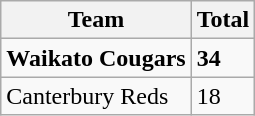<table class="wikitable">
<tr>
<th>Team</th>
<th>Total</th>
</tr>
<tr>
<td><strong>Waikato Cougars</strong></td>
<td><strong>34</strong></td>
</tr>
<tr>
<td>Canterbury Reds</td>
<td>18</td>
</tr>
</table>
